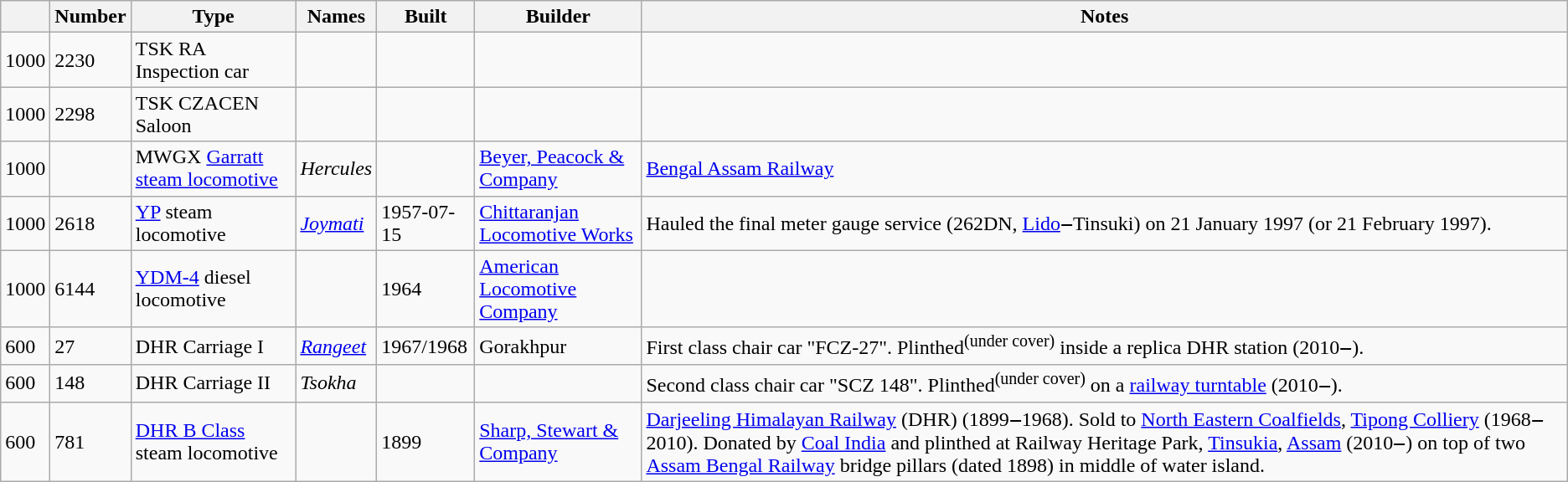<table class="wikitable sortable">
<tr>
<th data-sort-type=number></th>
<th data-sort-type=number>Number</th>
<th>Type</th>
<th>Names</th>
<th data-sort-type=date>Built</th>
<th>Builder</th>
<th>Notes</th>
</tr>
<tr>
<td>1000</td>
<td>2230</td>
<td>TSK RA Inspection car</td>
<td></td>
<td></td>
<td></td>
<td></td>
</tr>
<tr>
<td>1000</td>
<td>2298</td>
<td>TSK CZACEN Saloon</td>
<td></td>
<td></td>
<td></td>
<td></td>
</tr>
<tr>
<td>1000</td>
<td></td>
<td>MWGX <a href='#'>Garratt steam locomotive</a></td>
<td><em>Hercules</em></td>
<td></td>
<td><a href='#'>Beyer, Peacock & Company</a></td>
<td><a href='#'>Bengal Assam Railway</a></td>
</tr>
<tr>
<td>1000</td>
<td>2618</td>
<td><a href='#'>YP</a> steam locomotive</td>
<td><em><a href='#'>Joymati</a></em></td>
<td>1957-07-15</td>
<td><a href='#'>Chittaranjan Locomotive Works</a></td>
<td>Hauled the final meter gauge service (262DN, <a href='#'>Lido</a>‒Tinsuki) on 21 January 1997 (or 21 February 1997).</td>
</tr>
<tr>
<td>1000</td>
<td>6144</td>
<td><a href='#'>YDM-4</a> diesel locomotive</td>
<td></td>
<td>1964</td>
<td><a href='#'>American Locomotive Company</a> </td>
<td></td>
</tr>
<tr>
<td>600</td>
<td>27</td>
<td>DHR Carriage I</td>
<td><em><a href='#'>Rangeet</a></em></td>
<td>1967/1968</td>
<td>Gorakhpur</td>
<td>First class chair car  "FCZ-27".    Plinthed<sup>(under cover)</sup> inside a replica DHR station (2010‒).   </td>
</tr>
<tr>
<td>600</td>
<td>148</td>
<td>DHR Carriage II</td>
<td><em>Tsokha</em></td>
<td></td>
<td></td>
<td>Second class chair car "SCZ 148".  Plinthed<sup>(under cover)</sup> on a <a href='#'>railway turntable</a> (2010‒).  </td>
</tr>
<tr>
<td>600</td>
<td>781</td>
<td><a href='#'>DHR B Class</a> steam locomotive</td>
<td></td>
<td>1899</td>
<td><a href='#'>Sharp, Stewart & Company</a></td>
<td><a href='#'>Darjeeling Himalayan Railway</a> (DHR) (1899‒1968).  Sold to <a href='#'>North Eastern Coalfields</a>, <a href='#'>Tipong Colliery</a> (1968‒2010).  Donated by <a href='#'>Coal India</a> and plinthed at Railway Heritage Park, <a href='#'>Tinsukia</a>, <a href='#'>Assam</a> (2010‒) on top of two <a href='#'>Assam Bengal Railway</a> bridge pillars (dated 1898) in middle of water island.</td>
</tr>
</table>
